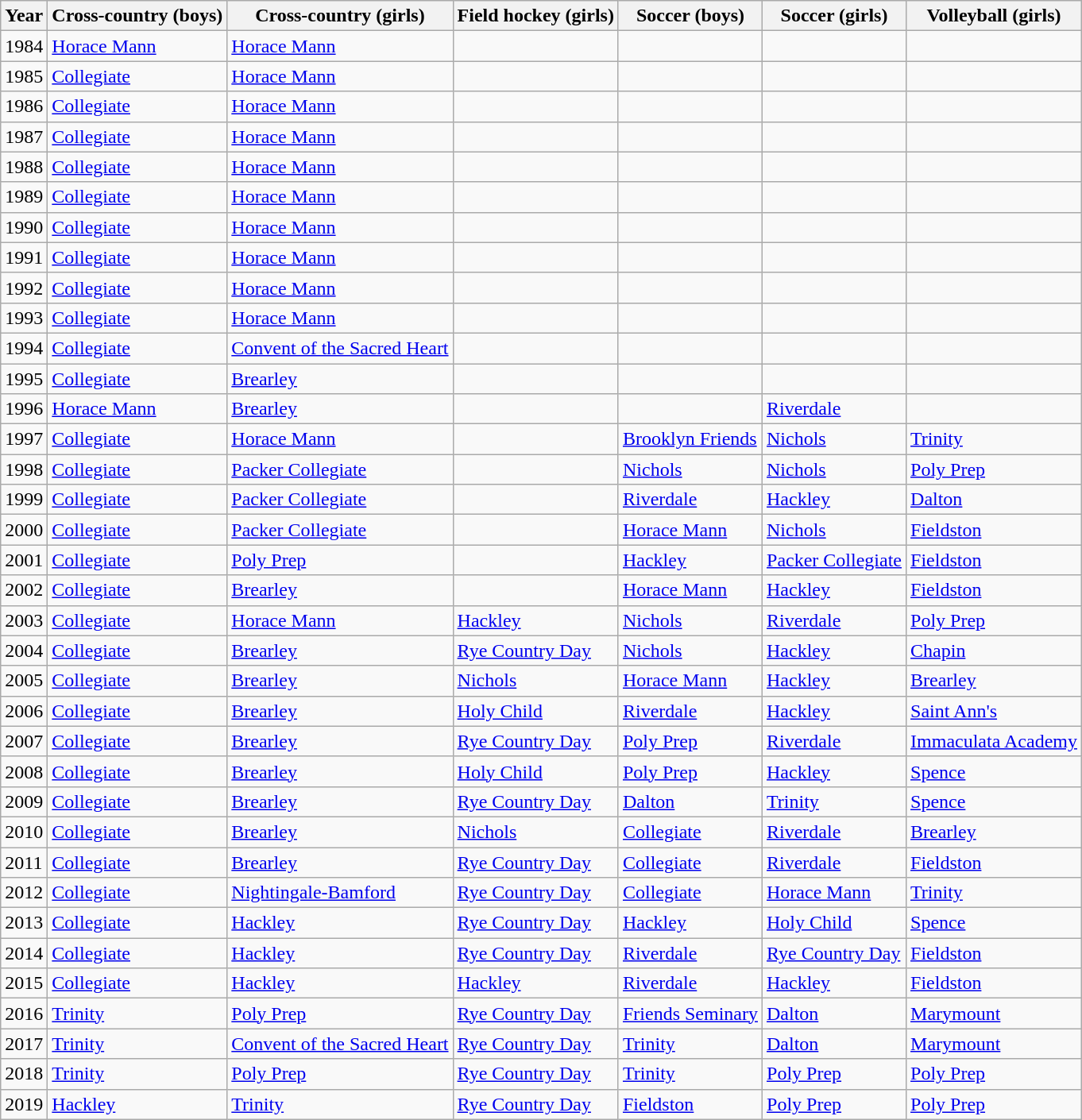<table class="wikitable sortable" font=90%">
<tr>
<th><strong>Year</strong></th>
<th><strong>Cross-country (boys)</strong></th>
<th><strong>Cross-country (girls)</strong></th>
<th><strong>Field hockey (girls)</strong></th>
<th><strong>Soccer (boys)</strong></th>
<th><strong>Soccer (girls)</strong></th>
<th><strong>Volleyball (girls)</strong></th>
</tr>
<tr>
<td>1984</td>
<td><a href='#'>Horace Mann</a></td>
<td><a href='#'>Horace Mann</a></td>
<td></td>
<td></td>
<td></td>
<td></td>
</tr>
<tr>
<td>1985</td>
<td><a href='#'>Collegiate</a></td>
<td><a href='#'>Horace Mann</a></td>
<td></td>
<td></td>
<td></td>
<td></td>
</tr>
<tr>
<td>1986</td>
<td><a href='#'>Collegiate</a></td>
<td><a href='#'>Horace Mann</a></td>
<td></td>
<td></td>
<td></td>
<td></td>
</tr>
<tr>
<td>1987</td>
<td><a href='#'>Collegiate</a></td>
<td><a href='#'>Horace Mann</a></td>
<td></td>
<td></td>
<td></td>
<td></td>
</tr>
<tr>
<td>1988</td>
<td><a href='#'>Collegiate</a></td>
<td><a href='#'>Horace Mann</a></td>
<td></td>
<td></td>
<td></td>
<td></td>
</tr>
<tr>
<td>1989</td>
<td><a href='#'>Collegiate</a></td>
<td><a href='#'>Horace Mann</a></td>
<td></td>
<td></td>
<td></td>
<td></td>
</tr>
<tr>
<td>1990</td>
<td><a href='#'>Collegiate</a></td>
<td><a href='#'>Horace Mann</a></td>
<td></td>
<td></td>
<td></td>
<td></td>
</tr>
<tr>
<td>1991</td>
<td><a href='#'>Collegiate</a></td>
<td><a href='#'>Horace Mann</a></td>
<td></td>
<td></td>
<td></td>
<td></td>
</tr>
<tr>
<td>1992</td>
<td><a href='#'>Collegiate</a></td>
<td><a href='#'>Horace Mann</a></td>
<td></td>
<td></td>
<td></td>
<td></td>
</tr>
<tr>
<td>1993</td>
<td><a href='#'>Collegiate</a></td>
<td><a href='#'>Horace Mann</a></td>
<td></td>
<td></td>
<td></td>
<td></td>
</tr>
<tr>
<td>1994</td>
<td><a href='#'>Collegiate</a></td>
<td><a href='#'>Convent of the Sacred Heart</a></td>
<td></td>
<td></td>
<td></td>
<td></td>
</tr>
<tr>
<td>1995</td>
<td><a href='#'>Collegiate</a></td>
<td><a href='#'>Brearley</a></td>
<td></td>
<td></td>
<td></td>
<td></td>
</tr>
<tr>
<td>1996</td>
<td><a href='#'>Horace Mann</a></td>
<td><a href='#'>Brearley</a></td>
<td></td>
<td></td>
<td><a href='#'>Riverdale</a></td>
<td></td>
</tr>
<tr>
<td>1997</td>
<td><a href='#'>Collegiate</a></td>
<td><a href='#'>Horace Mann</a></td>
<td></td>
<td><a href='#'>Brooklyn Friends</a></td>
<td><a href='#'>Nichols</a></td>
<td><a href='#'>Trinity</a></td>
</tr>
<tr>
<td>1998</td>
<td><a href='#'>Collegiate</a></td>
<td><a href='#'>Packer Collegiate</a></td>
<td></td>
<td><a href='#'>Nichols</a></td>
<td><a href='#'>Nichols</a></td>
<td><a href='#'>Poly Prep</a></td>
</tr>
<tr>
<td>1999</td>
<td><a href='#'>Collegiate</a></td>
<td><a href='#'>Packer Collegiate</a></td>
<td></td>
<td><a href='#'>Riverdale</a></td>
<td><a href='#'>Hackley</a></td>
<td><a href='#'>Dalton</a></td>
</tr>
<tr>
<td>2000</td>
<td><a href='#'>Collegiate</a></td>
<td><a href='#'>Packer Collegiate</a></td>
<td></td>
<td><a href='#'>Horace Mann</a></td>
<td><a href='#'>Nichols</a></td>
<td><a href='#'>Fieldston</a></td>
</tr>
<tr>
<td>2001</td>
<td><a href='#'>Collegiate</a></td>
<td><a href='#'>Poly Prep</a></td>
<td></td>
<td><a href='#'>Hackley</a></td>
<td><a href='#'>Packer Collegiate</a></td>
<td><a href='#'>Fieldston</a></td>
</tr>
<tr>
<td>2002</td>
<td><a href='#'>Collegiate</a></td>
<td><a href='#'>Brearley</a></td>
<td></td>
<td><a href='#'>Horace Mann</a></td>
<td><a href='#'>Hackley</a></td>
<td><a href='#'>Fieldston</a></td>
</tr>
<tr>
<td>2003</td>
<td><a href='#'>Collegiate</a></td>
<td><a href='#'>Horace Mann</a></td>
<td><a href='#'>Hackley</a></td>
<td><a href='#'>Nichols</a></td>
<td><a href='#'>Riverdale</a></td>
<td><a href='#'>Poly Prep</a></td>
</tr>
<tr>
<td>2004</td>
<td><a href='#'>Collegiate</a></td>
<td><a href='#'>Brearley</a></td>
<td><a href='#'>Rye Country Day</a></td>
<td><a href='#'>Nichols</a></td>
<td><a href='#'>Hackley</a></td>
<td><a href='#'>Chapin</a></td>
</tr>
<tr>
<td>2005</td>
<td><a href='#'>Collegiate</a></td>
<td><a href='#'>Brearley</a></td>
<td><a href='#'>Nichols</a></td>
<td><a href='#'>Horace Mann</a></td>
<td><a href='#'>Hackley</a></td>
<td><a href='#'>Brearley</a></td>
</tr>
<tr>
<td>2006</td>
<td><a href='#'>Collegiate</a></td>
<td><a href='#'>Brearley</a></td>
<td><a href='#'>Holy Child</a></td>
<td><a href='#'>Riverdale</a></td>
<td><a href='#'>Hackley</a></td>
<td><a href='#'>Saint Ann's</a></td>
</tr>
<tr>
<td>2007</td>
<td><a href='#'>Collegiate</a></td>
<td><a href='#'>Brearley</a></td>
<td><a href='#'>Rye Country Day</a></td>
<td><a href='#'>Poly Prep</a></td>
<td><a href='#'>Riverdale</a></td>
<td><a href='#'>Immaculata Academy</a></td>
</tr>
<tr>
<td>2008</td>
<td><a href='#'>Collegiate</a></td>
<td><a href='#'>Brearley</a></td>
<td><a href='#'>Holy Child</a></td>
<td><a href='#'>Poly Prep</a></td>
<td><a href='#'>Hackley</a></td>
<td><a href='#'>Spence</a></td>
</tr>
<tr>
<td>2009</td>
<td><a href='#'>Collegiate</a></td>
<td><a href='#'>Brearley</a></td>
<td><a href='#'>Rye Country Day</a></td>
<td><a href='#'>Dalton</a></td>
<td><a href='#'>Trinity</a></td>
<td><a href='#'>Spence</a></td>
</tr>
<tr>
<td>2010</td>
<td><a href='#'>Collegiate</a></td>
<td><a href='#'>Brearley</a></td>
<td><a href='#'>Nichols</a></td>
<td><a href='#'>Collegiate</a></td>
<td><a href='#'>Riverdale</a></td>
<td><a href='#'>Brearley</a></td>
</tr>
<tr>
<td>2011</td>
<td><a href='#'>Collegiate</a></td>
<td><a href='#'>Brearley</a></td>
<td><a href='#'>Rye Country Day</a></td>
<td><a href='#'>Collegiate</a></td>
<td><a href='#'>Riverdale</a></td>
<td><a href='#'>Fieldston</a></td>
</tr>
<tr>
<td>2012</td>
<td><a href='#'>Collegiate</a></td>
<td><a href='#'>Nightingale-Bamford</a></td>
<td><a href='#'>Rye Country Day</a></td>
<td><a href='#'>Collegiate</a></td>
<td><a href='#'>Horace Mann</a></td>
<td><a href='#'>Trinity</a></td>
</tr>
<tr>
<td>2013</td>
<td><a href='#'>Collegiate</a></td>
<td><a href='#'>Hackley</a></td>
<td><a href='#'>Rye Country Day</a></td>
<td><a href='#'>Hackley</a></td>
<td><a href='#'>Holy Child</a></td>
<td><a href='#'>Spence</a></td>
</tr>
<tr>
<td>2014</td>
<td><a href='#'>Collegiate</a></td>
<td><a href='#'>Hackley</a></td>
<td><a href='#'>Rye Country Day</a></td>
<td><a href='#'>Riverdale</a></td>
<td><a href='#'>Rye Country Day</a></td>
<td><a href='#'>Fieldston</a></td>
</tr>
<tr>
<td>2015</td>
<td><a href='#'>Collegiate</a></td>
<td><a href='#'>Hackley</a></td>
<td><a href='#'>Hackley</a></td>
<td><a href='#'>Riverdale</a></td>
<td><a href='#'>Hackley</a></td>
<td><a href='#'>Fieldston</a></td>
</tr>
<tr>
<td>2016</td>
<td><a href='#'>Trinity</a></td>
<td><a href='#'>Poly Prep</a></td>
<td><a href='#'>Rye Country Day</a></td>
<td><a href='#'>Friends Seminary</a></td>
<td><a href='#'>Dalton</a></td>
<td><a href='#'>Marymount</a></td>
</tr>
<tr>
<td>2017</td>
<td><a href='#'>Trinity</a></td>
<td><a href='#'>Convent of the Sacred Heart</a></td>
<td><a href='#'>Rye Country Day</a></td>
<td><a href='#'>Trinity</a></td>
<td><a href='#'>Dalton</a></td>
<td><a href='#'>Marymount</a></td>
</tr>
<tr>
<td>2018</td>
<td><a href='#'>Trinity</a></td>
<td><a href='#'>Poly Prep</a></td>
<td><a href='#'>Rye Country Day</a></td>
<td><a href='#'>Trinity</a></td>
<td><a href='#'>Poly Prep</a></td>
<td><a href='#'>Poly Prep</a></td>
</tr>
<tr>
<td>2019</td>
<td><a href='#'>Hackley</a></td>
<td><a href='#'>Trinity</a></td>
<td><a href='#'>Rye Country Day</a></td>
<td><a href='#'>Fieldston</a></td>
<td><a href='#'>Poly Prep</a></td>
<td><a href='#'>Poly Prep</a></td>
</tr>
</table>
